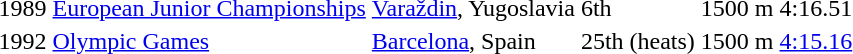<table>
<tr>
<td>1989</td>
<td><a href='#'>European Junior Championships</a></td>
<td><a href='#'>Varaždin</a>, Yugoslavia</td>
<td>6th</td>
<td>1500 m</td>
<td>4:16.51</td>
</tr>
<tr>
<td>1992</td>
<td><a href='#'>Olympic Games</a></td>
<td><a href='#'>Barcelona</a>, Spain</td>
<td>25th (heats)</td>
<td>1500 m</td>
<td><a href='#'>4:15.16</a></td>
</tr>
</table>
